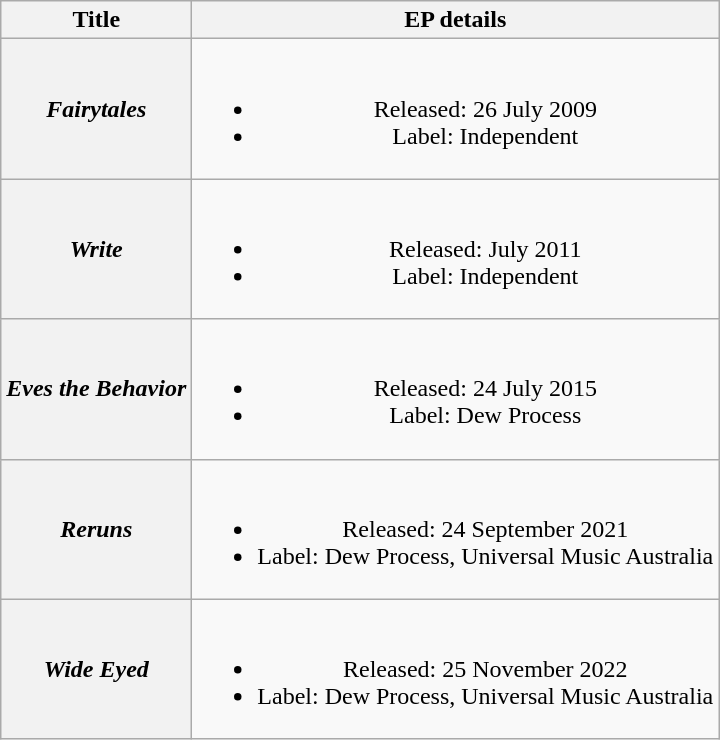<table class="wikitable plainrowheaders" style="text-align:center;">
<tr>
<th scope="col">Title</th>
<th scope="col">EP details</th>
</tr>
<tr>
<th scope="row"><em>Fairytales</em><br></th>
<td><br><ul><li>Released: 26 July 2009</li><li>Label: Independent</li></ul></td>
</tr>
<tr>
<th scope="row"><em>Write</em><br></th>
<td><br><ul><li>Released: July 2011</li><li>Label: Independent</li></ul></td>
</tr>
<tr>
<th scope="row"><em>Eves the Behavior</em><br></th>
<td><br><ul><li>Released: 24 July 2015</li><li>Label: Dew Process</li></ul></td>
</tr>
<tr>
<th scope="row"><em>Reruns</em></th>
<td><br><ul><li>Released: 24 September 2021</li><li>Label: Dew Process, Universal Music Australia</li></ul></td>
</tr>
<tr>
<th scope="row"><em>Wide Eyed</em></th>
<td><br><ul><li>Released: 25 November 2022</li><li>Label: Dew Process, Universal Music Australia</li></ul></td>
</tr>
</table>
